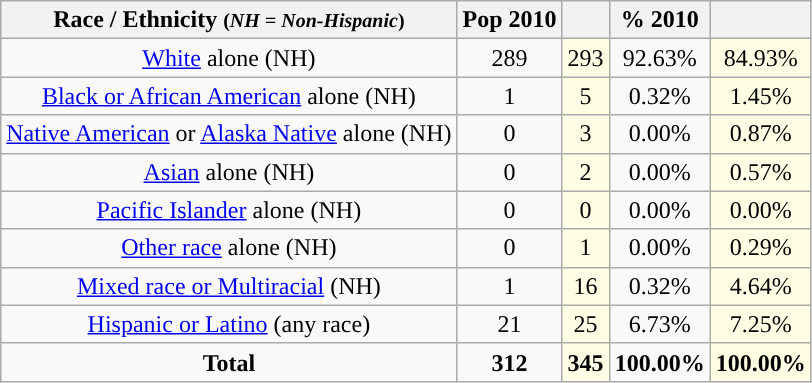<table class="wikitable" style="text-align:center;">
<tr>
<th>Race / Ethnicity <small>(<em>NH = Non-Hispanic</em>)</small></th>
<th>Pop 2010</th>
<th></th>
<th>% 2010</th>
<th></th>
</tr>
<tr>
<td><a href='#'>White</a> alone (NH)</td>
<td>289</td>
<td style='background: #ffffe6;'>293</td>
<td>92.63%</td>
<td style='background: #ffffe6;'>84.93%</td>
</tr>
<tr>
<td><a href='#'>Black or African American</a> alone (NH)</td>
<td>1</td>
<td style='background: #ffffe6;'>5</td>
<td>0.32%</td>
<td style='background: #ffffe6;'>1.45%</td>
</tr>
<tr>
<td><a href='#'>Native American</a> or <a href='#'>Alaska Native</a> alone (NH)</td>
<td>0</td>
<td style='background: #ffffe6;'>3</td>
<td>0.00%</td>
<td style='background: #ffffe6;'>0.87%</td>
</tr>
<tr>
<td><a href='#'>Asian</a> alone (NH)</td>
<td>0</td>
<td style='background: #ffffe6;'>2</td>
<td>0.00%</td>
<td style='background: #ffffe6;'>0.57%</td>
</tr>
<tr>
<td><a href='#'>Pacific Islander</a> alone (NH)</td>
<td>0</td>
<td style='background: #ffffe6;'>0</td>
<td>0.00%</td>
<td style='background: #ffffe6;'>0.00%</td>
</tr>
<tr>
<td><a href='#'>Other race</a> alone (NH)</td>
<td>0</td>
<td style='background: #ffffe6;'>1</td>
<td>0.00%</td>
<td style='background: #ffffe6;'>0.29%</td>
</tr>
<tr>
<td><a href='#'>Mixed race or Multiracial</a> (NH)</td>
<td>1</td>
<td style='background: #ffffe6;'>16</td>
<td>0.32%</td>
<td style='background: #ffffe6;'>4.64%</td>
</tr>
<tr>
<td><a href='#'>Hispanic or Latino</a> (any race)</td>
<td>21</td>
<td style='background: #ffffe6;'>25</td>
<td>6.73%</td>
<td style='background: #ffffe6;'>7.25%</td>
</tr>
<tr>
<td><strong>Total</strong></td>
<td><strong>312</strong></td>
<td style='background: #ffffe6;'><strong>345</strong></td>
<td><strong>100.00%</strong></td>
<td style='background: #ffffe6;'><strong>100.00%</strong></td>
</tr>
</table>
